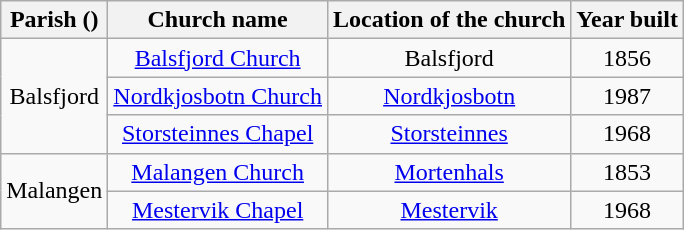<table class="wikitable" style="text-align:center">
<tr>
<th>Parish ()</th>
<th>Church name</th>
<th>Location of the church</th>
<th>Year built</th>
</tr>
<tr>
<td rowspan="3">Balsfjord</td>
<td><a href='#'>Balsfjord Church</a></td>
<td>Balsfjord</td>
<td>1856</td>
</tr>
<tr>
<td><a href='#'>Nordkjosbotn Church</a></td>
<td><a href='#'>Nordkjosbotn</a></td>
<td>1987</td>
</tr>
<tr>
<td><a href='#'>Storsteinnes Chapel</a></td>
<td><a href='#'>Storsteinnes</a></td>
<td>1968</td>
</tr>
<tr>
<td rowspan="2">Malangen</td>
<td><a href='#'>Malangen Church</a></td>
<td><a href='#'>Mortenhals</a></td>
<td>1853</td>
</tr>
<tr>
<td><a href='#'>Mestervik Chapel</a></td>
<td><a href='#'>Mestervik</a></td>
<td>1968</td>
</tr>
</table>
